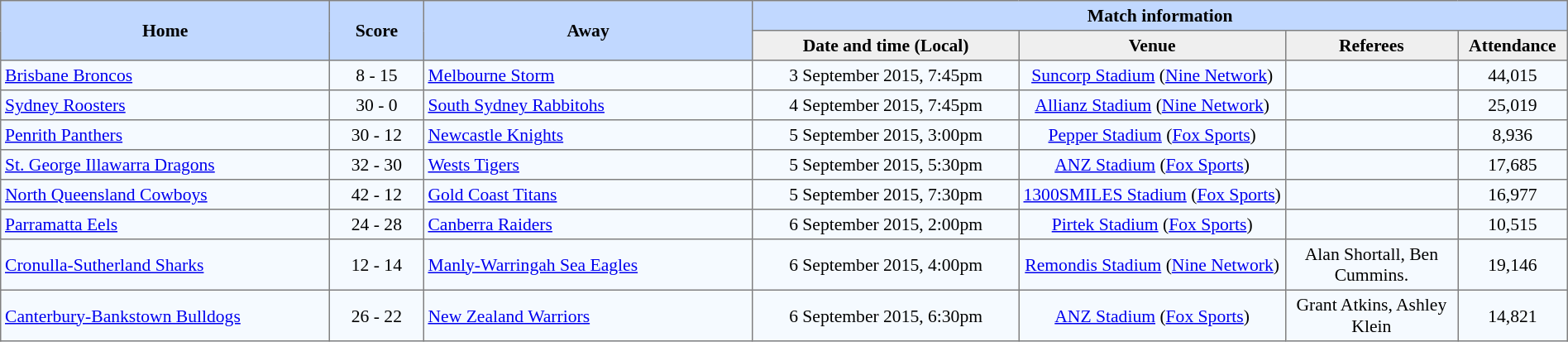<table border="1" cellpadding="3" cellspacing="0" style="border-collapse:collapse; font-size:90%; width:100%;">
<tr style="background:#c1d8ff;">
<th rowspan="2" style="width:21%;">Home</th>
<th rowspan="2" style="width:6%;">Score</th>
<th rowspan="2" style="width:21%;">Away</th>
<th colspan=6>Match information</th>
</tr>
<tr style="background:#efefef;">
<th width=17%>Date and time (Local)</th>
<th width=17%>Venue</th>
<th width=11%>Referees</th>
<th width=7%>Attendance</th>
</tr>
<tr style="text-align:center; background:#f5faff;">
<td align="left"> <a href='#'>Brisbane Broncos</a></td>
<td>8 - 15</td>
<td align="left"> <a href='#'>Melbourne Storm</a></td>
<td>3 September 2015, 7:45pm</td>
<td><a href='#'>Suncorp Stadium</a> (<a href='#'>Nine Network</a>)</td>
<td></td>
<td>44,015</td>
</tr>
<tr style="text-align:center; background:#f5faff;">
<td align="left"><a href='#'>Sydney Roosters</a></td>
<td>30 - 0</td>
<td align="left"> <a href='#'>South Sydney Rabbitohs</a></td>
<td>4 September 2015, 7:45pm</td>
<td><a href='#'>Allianz Stadium</a> (<a href='#'>Nine Network</a>)</td>
<td></td>
<td>25,019</td>
</tr>
<tr style="text-align:center; background:#f5faff;">
<td align="left"> <a href='#'>Penrith Panthers</a></td>
<td>30 - 12</td>
<td align="left"> <a href='#'>Newcastle Knights</a></td>
<td>5 September 2015, 3:00pm</td>
<td><a href='#'>Pepper Stadium</a>  (<a href='#'>Fox Sports</a>)</td>
<td></td>
<td>8,936</td>
</tr>
<tr style="text-align:center; background:#f5faff;">
<td align="left"> <a href='#'>St. George Illawarra Dragons</a></td>
<td>32 - 30</td>
<td align="left"> <a href='#'>Wests Tigers</a></td>
<td>5 September 2015, 5:30pm</td>
<td><a href='#'>ANZ Stadium</a>  (<a href='#'>Fox Sports</a>)</td>
<td></td>
<td>17,685</td>
</tr>
<tr style="text-align:center; background:#f5faff;">
<td align="left"> <a href='#'>North Queensland Cowboys</a></td>
<td>42 - 12</td>
<td align="left"> <a href='#'>Gold Coast Titans</a></td>
<td>5 September 2015, 7:30pm</td>
<td><a href='#'>1300SMILES Stadium</a>  (<a href='#'>Fox Sports</a>)</td>
<td></td>
<td>16,977</td>
</tr>
<tr style="text-align:center; background:#f5faff;">
<td align="left"> <a href='#'>Parramatta Eels</a></td>
<td>24 - 28</td>
<td align="left"> <a href='#'>Canberra Raiders</a></td>
<td>6 September 2015, 2:00pm</td>
<td><a href='#'>Pirtek Stadium</a>  (<a href='#'>Fox Sports</a>)</td>
<td></td>
<td>10,515</td>
</tr>
<tr style="text-align:center; background:#f5faff;">
<td align="left"> <a href='#'>Cronulla-Sutherland Sharks</a></td>
<td>12 - 14</td>
<td align="left"> <a href='#'>Manly-Warringah Sea Eagles</a></td>
<td>6 September 2015, 4:00pm</td>
<td><a href='#'>Remondis Stadium</a> (<a href='#'>Nine Network</a>)</td>
<td>Alan Shortall, Ben Cummins.</td>
<td>19,146</td>
</tr>
<tr style="text-align:center; background:#f5faff;">
<td align="left"> <a href='#'>Canterbury-Bankstown Bulldogs</a></td>
<td>26 - 22</td>
<td align="left"> <a href='#'>New Zealand Warriors</a></td>
<td>6 September 2015, 6:30pm</td>
<td><a href='#'>ANZ Stadium</a>  (<a href='#'>Fox Sports</a>)</td>
<td>Grant Atkins, Ashley Klein</td>
<td>14,821</td>
</tr>
</table>
